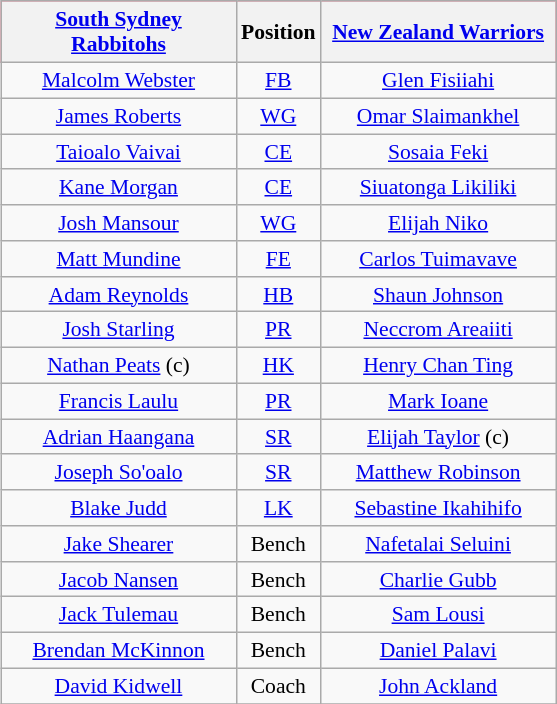<table align="right" class="wikitable" style="font-size:90%; text-align:center; margin-left:1em">
<tr bgcolor="#FF0033">
<th width="150"><a href='#'>South Sydney Rabbitohs</a></th>
<th width="40">Position</th>
<th width="150"><a href='#'>New Zealand Warriors</a></th>
</tr>
<tr>
<td><a href='#'>Malcolm Webster</a></td>
<td><a href='#'>FB</a></td>
<td><a href='#'>Glen Fisiiahi</a></td>
</tr>
<tr>
<td><a href='#'>James Roberts</a></td>
<td><a href='#'>WG</a></td>
<td><a href='#'>Omar Slaimankhel</a></td>
</tr>
<tr>
<td><a href='#'>Taioalo Vaivai</a></td>
<td><a href='#'>CE</a></td>
<td><a href='#'>Sosaia Feki</a></td>
</tr>
<tr>
<td><a href='#'>Kane Morgan</a></td>
<td><a href='#'>CE</a></td>
<td><a href='#'>Siuatonga Likiliki</a></td>
</tr>
<tr>
<td><a href='#'>Josh Mansour</a></td>
<td><a href='#'>WG</a></td>
<td><a href='#'>Elijah Niko</a></td>
</tr>
<tr>
<td><a href='#'>Matt Mundine</a></td>
<td><a href='#'>FE</a></td>
<td><a href='#'>Carlos Tuimavave</a></td>
</tr>
<tr>
<td><a href='#'>Adam Reynolds</a></td>
<td><a href='#'>HB</a></td>
<td><a href='#'>Shaun Johnson</a></td>
</tr>
<tr>
<td><a href='#'>Josh Starling</a></td>
<td><a href='#'>PR</a></td>
<td><a href='#'>Neccrom Areaiiti</a></td>
</tr>
<tr>
<td><a href='#'>Nathan Peats</a> (c)</td>
<td><a href='#'>HK</a></td>
<td><a href='#'>Henry Chan Ting</a></td>
</tr>
<tr>
<td><a href='#'>Francis Laulu</a></td>
<td><a href='#'>PR</a></td>
<td><a href='#'>Mark Ioane</a></td>
</tr>
<tr>
<td><a href='#'>Adrian Haangana</a></td>
<td><a href='#'>SR</a></td>
<td><a href='#'>Elijah Taylor</a> (c)</td>
</tr>
<tr>
<td><a href='#'>Joseph So'oalo</a></td>
<td><a href='#'>SR</a></td>
<td><a href='#'>Matthew Robinson</a></td>
</tr>
<tr>
<td><a href='#'>Blake Judd</a></td>
<td><a href='#'>LK</a></td>
<td><a href='#'>Sebastine Ikahihifo</a></td>
</tr>
<tr>
<td><a href='#'>Jake Shearer</a></td>
<td>Bench</td>
<td><a href='#'>Nafetalai Seluini</a></td>
</tr>
<tr>
<td><a href='#'>Jacob Nansen</a></td>
<td>Bench</td>
<td><a href='#'>Charlie Gubb</a></td>
</tr>
<tr>
<td><a href='#'>Jack Tulemau</a></td>
<td>Bench</td>
<td><a href='#'>Sam Lousi</a></td>
</tr>
<tr>
<td><a href='#'>Brendan McKinnon</a></td>
<td>Bench</td>
<td><a href='#'>Daniel Palavi</a></td>
</tr>
<tr>
<td><a href='#'>David Kidwell</a></td>
<td>Coach</td>
<td><a href='#'>John Ackland</a></td>
</tr>
<tr>
</tr>
</table>
